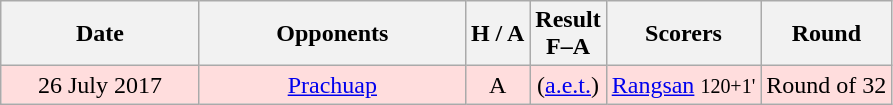<table class="wikitable" style="text-align:center">
<tr>
<th width="125">Date</th>
<th width="170">Opponents</th>
<th nowrap>H / A</th>
<th>Result<br>F–A</th>
<th>Scorers</th>
<th>Round</th>
</tr>
<tr bgcolor="#ffdddd">
<td>26 July 2017</td>
<td><a href='#'>Prachuap</a></td>
<td>A</td>
<td nowrap> (<a href='#'>a.e.t.</a>)</td>
<td nowrap><a href='#'>Rangsan</a> <small>120+1'</small></td>
<td nowrap>Round of 32</td>
</tr>
</table>
